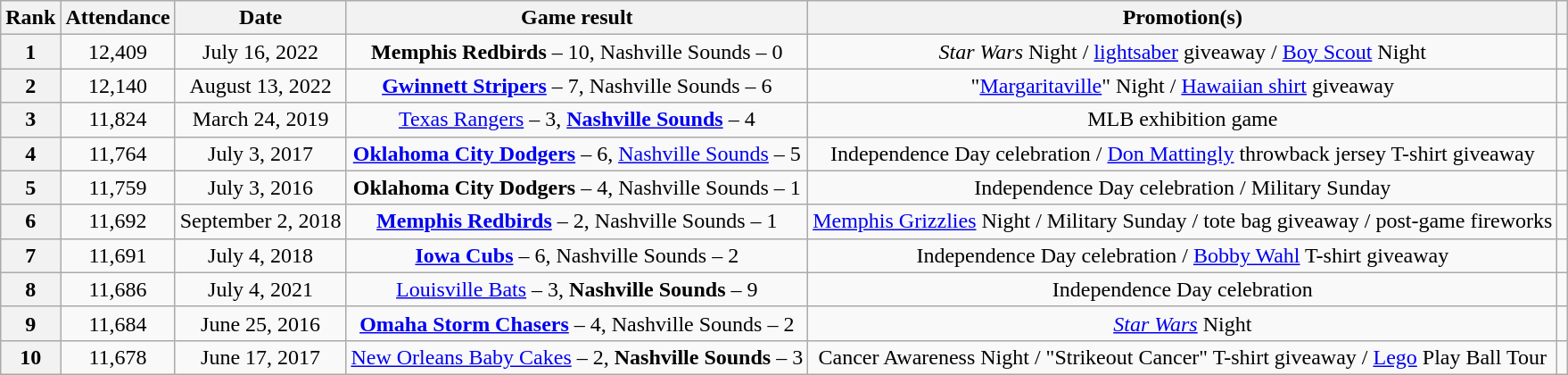<table class="wikitable plainrowheaders" style="text-align:center">
<tr>
<th scope="col">Rank</th>
<th scope="col">Attendance</th>
<th scope="col">Date</th>
<th scope="col">Game result</th>
<th scope="col">Promotion(s)</th>
<th scope="col"></th>
</tr>
<tr>
<th scope="row" style="text-align:center">1</th>
<td>12,409</td>
<td>July 16, 2022</td>
<td><strong>Memphis Redbirds</strong> – 10,  Nashville Sounds – 0</td>
<td><em>Star Wars</em> Night / <a href='#'>lightsaber</a> giveaway / <a href='#'>Boy Scout</a> Night</td>
<td></td>
</tr>
<tr>
<th scope="row" style="text-align:center">2</th>
<td>12,140</td>
<td>August 13, 2022</td>
<td><strong><a href='#'>Gwinnett Stripers</a></strong> – 7,  Nashville Sounds – 6 </td>
<td>"<a href='#'>Margaritaville</a>" Night / <a href='#'>Hawaiian shirt</a> giveaway</td>
<td></td>
</tr>
<tr>
<th scope="row" style="text-align:center">3</th>
<td>11,824</td>
<td>March 24, 2019</td>
<td><a href='#'>Texas Rangers</a> – 3, <strong><a href='#'>Nashville Sounds</a></strong> – 4</td>
<td>MLB exhibition game</td>
<td></td>
</tr>
<tr>
<th scope="row" style="text-align:center">4</th>
<td>11,764</td>
<td>July 3, 2017</td>
<td><strong><a href='#'>Oklahoma City Dodgers</a></strong> – 6, <a href='#'>Nashville Sounds</a> – 5</td>
<td>Independence Day celebration / <a href='#'>Don Mattingly</a> throwback jersey T-shirt giveaway</td>
<td></td>
</tr>
<tr>
<th scope="row" style="text-align:center">5</th>
<td>11,759</td>
<td>July 3, 2016</td>
<td><strong>Oklahoma City Dodgers</strong> – 4, Nashville Sounds – 1</td>
<td>Independence Day celebration / Military Sunday</td>
<td></td>
</tr>
<tr>
<th scope="row" style="text-align:center">6</th>
<td>11,692</td>
<td>September 2, 2018</td>
<td><strong><a href='#'>Memphis Redbirds</a></strong> – 2, Nashville Sounds – 1</td>
<td><a href='#'>Memphis Grizzlies</a> Night / Military Sunday / tote bag giveaway / post-game fireworks</td>
<td></td>
</tr>
<tr>
<th scope="row" style="text-align:center">7</th>
<td>11,691</td>
<td>July 4, 2018</td>
<td><strong><a href='#'>Iowa Cubs</a></strong> – 6, Nashville Sounds – 2</td>
<td>Independence Day celebration / <a href='#'>Bobby Wahl</a> T-shirt giveaway</td>
<td></td>
</tr>
<tr>
<th scope="row" style="text-align:center">8</th>
<td>11,686</td>
<td>July 4, 2021</td>
<td><a href='#'>Louisville Bats</a> – 3, <strong>Nashville Sounds</strong> – 9</td>
<td>Independence Day celebration</td>
<td></td>
</tr>
<tr>
<th scope="row" style="text-align:center">9</th>
<td>11,684</td>
<td>June 25, 2016</td>
<td><strong><a href='#'>Omaha Storm Chasers</a></strong> – 4, Nashville Sounds – 2</td>
<td><em><a href='#'>Star Wars</a></em> Night</td>
<td></td>
</tr>
<tr>
<th scope="row" style="text-align:center">10</th>
<td>11,678</td>
<td>June 17, 2017</td>
<td><a href='#'>New Orleans Baby Cakes</a> – 2, <strong>Nashville Sounds</strong> – 3</td>
<td>Cancer Awareness Night / "Strikeout Cancer" T-shirt giveaway / <a href='#'>Lego</a> Play Ball Tour</td>
<td></td>
</tr>
</table>
